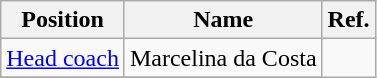<table class="wikitable">
<tr>
<th>Position</th>
<th>Name</th>
<th>Ref.</th>
</tr>
<tr>
<td><a href='#'>Head coach</a></td>
<td>Marcelina da Costa</td>
</tr>
<tr>
</tr>
</table>
